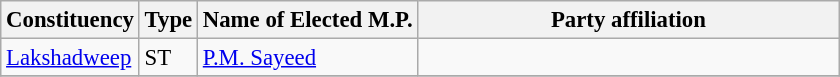<table class="wikitable" style="font-size:95%;">
<tr>
<th>Constituency</th>
<th>Type</th>
<th>Name of Elected M.P.</th>
<th colspan="2" style="width:18em">Party affiliation</th>
</tr>
<tr>
<td><a href='#'>Lakshadweep</a></td>
<td>ST</td>
<td><a href='#'>P.M. Sayeed</a></td>
<td></td>
</tr>
<tr>
</tr>
</table>
